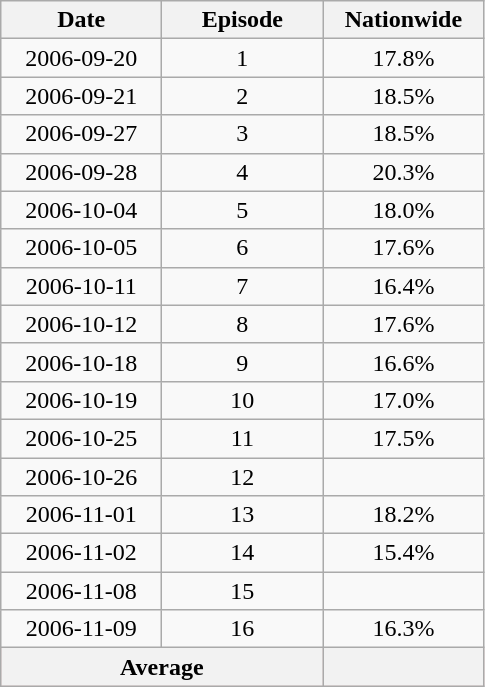<table class="wikitable">
<tr>
<th width=100>Date</th>
<th width=100>Episode</th>
<th width=100>Nationwide</th>
</tr>
<tr align=center>
<td>2006-09-20</td>
<td>1</td>
<td>17.8%</td>
</tr>
<tr align=center>
<td>2006-09-21</td>
<td>2</td>
<td>18.5%</td>
</tr>
<tr align=center>
<td>2006-09-27</td>
<td>3</td>
<td>18.5%</td>
</tr>
<tr align=center>
<td>2006-09-28</td>
<td>4</td>
<td>20.3%</td>
</tr>
<tr align=center>
<td>2006-10-04</td>
<td>5</td>
<td>18.0%</td>
</tr>
<tr align=center>
<td>2006-10-05</td>
<td>6</td>
<td>17.6%</td>
</tr>
<tr align=center>
<td>2006-10-11</td>
<td>7</td>
<td>16.4%</td>
</tr>
<tr align=center>
<td>2006-10-12</td>
<td>8</td>
<td>17.6%</td>
</tr>
<tr align=center>
<td>2006-10-18</td>
<td>9</td>
<td>16.6%</td>
</tr>
<tr align=center>
<td>2006-10-19</td>
<td>10</td>
<td>17.0%</td>
</tr>
<tr align=center>
<td>2006-10-25</td>
<td>11</td>
<td>17.5%</td>
</tr>
<tr align=center>
<td>2006-10-26</td>
<td>12</td>
<td></td>
</tr>
<tr align=center>
<td>2006-11-01</td>
<td>13</td>
<td>18.2%</td>
</tr>
<tr align=center>
<td>2006-11-02</td>
<td>14</td>
<td>15.4%</td>
</tr>
<tr align=center>
<td>2006-11-08</td>
<td>15</td>
<td></td>
</tr>
<tr align=center>
<td>2006-11-09</td>
<td>16</td>
<td>16.3%</td>
</tr>
<tr style="text-align:center; background:#fcc;">
<th colspan=2>Average</th>
<th></th>
</tr>
</table>
